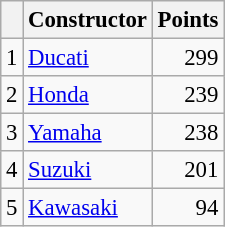<table class="wikitable" style="font-size: 95%;">
<tr>
<th></th>
<th>Constructor</th>
<th>Points</th>
</tr>
<tr>
<td align=center>1</td>
<td> <a href='#'>Ducati</a></td>
<td align=right>299</td>
</tr>
<tr>
<td align=center>2</td>
<td> <a href='#'>Honda</a></td>
<td align=right>239</td>
</tr>
<tr>
<td align=center>3</td>
<td> <a href='#'>Yamaha</a></td>
<td align=right>238</td>
</tr>
<tr>
<td align=center>4</td>
<td> <a href='#'>Suzuki</a></td>
<td align=right>201</td>
</tr>
<tr>
<td align=center>5</td>
<td> <a href='#'>Kawasaki</a></td>
<td align=right>94</td>
</tr>
</table>
